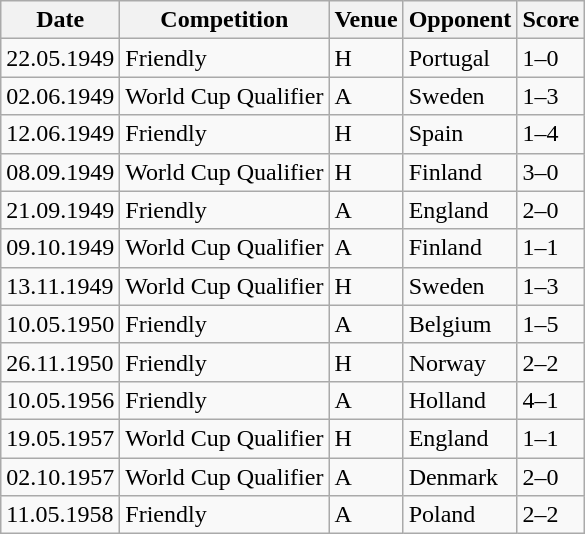<table class="wikitable">
<tr>
<th>Date</th>
<th>Competition</th>
<th>Venue</th>
<th>Opponent</th>
<th>Score</th>
</tr>
<tr>
<td>22.05.1949</td>
<td>Friendly</td>
<td>H</td>
<td>Portugal</td>
<td>1–0</td>
</tr>
<tr>
<td>02.06.1949</td>
<td>World Cup Qualifier</td>
<td>A</td>
<td>Sweden</td>
<td>1–3</td>
</tr>
<tr>
<td>12.06.1949</td>
<td>Friendly</td>
<td>H</td>
<td>Spain</td>
<td>1–4</td>
</tr>
<tr>
<td>08.09.1949</td>
<td>World Cup Qualifier</td>
<td>H</td>
<td>Finland</td>
<td>3–0</td>
</tr>
<tr>
<td>21.09.1949</td>
<td>Friendly</td>
<td>A</td>
<td>England</td>
<td>2–0</td>
</tr>
<tr>
<td>09.10.1949</td>
<td>World Cup Qualifier</td>
<td>A</td>
<td>Finland</td>
<td>1–1</td>
</tr>
<tr>
<td>13.11.1949</td>
<td>World Cup Qualifier</td>
<td>H</td>
<td>Sweden</td>
<td>1–3</td>
</tr>
<tr>
<td>10.05.1950</td>
<td>Friendly</td>
<td>A</td>
<td>Belgium</td>
<td>1–5</td>
</tr>
<tr>
<td>26.11.1950</td>
<td>Friendly</td>
<td>H</td>
<td>Norway</td>
<td>2–2</td>
</tr>
<tr>
<td>10.05.1956</td>
<td>Friendly</td>
<td>A</td>
<td>Holland</td>
<td>4–1</td>
</tr>
<tr>
<td>19.05.1957</td>
<td>World Cup Qualifier</td>
<td>H</td>
<td>England</td>
<td>1–1</td>
</tr>
<tr>
<td>02.10.1957</td>
<td>World Cup Qualifier</td>
<td>A</td>
<td>Denmark</td>
<td>2–0</td>
</tr>
<tr>
<td>11.05.1958</td>
<td>Friendly</td>
<td>A</td>
<td>Poland</td>
<td>2–2</td>
</tr>
</table>
